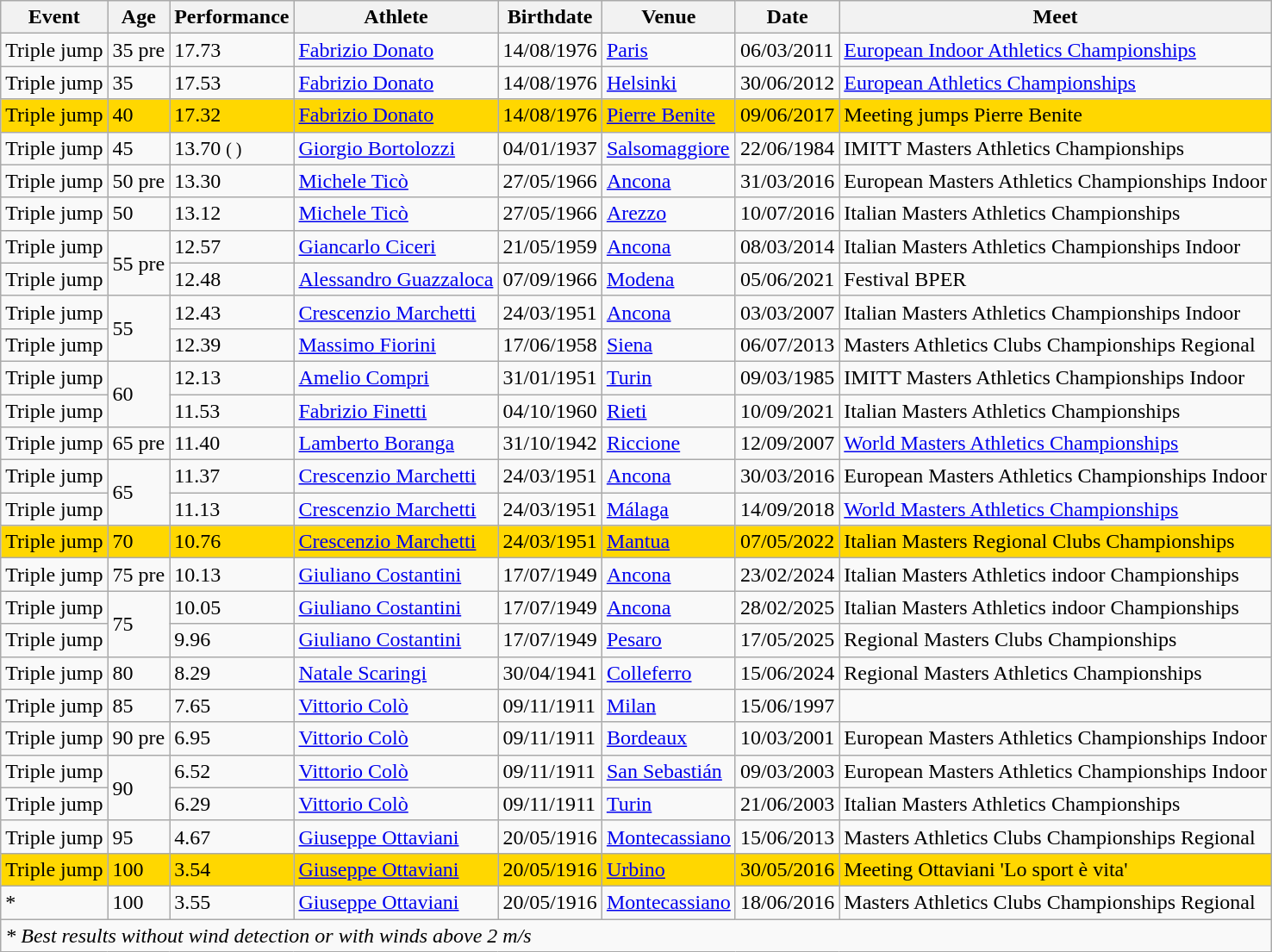<table class="wikitable" width= style="font-size:90%; text-align:center">
<tr>
<th>Event</th>
<th>Age</th>
<th>Performance</th>
<th>Athlete</th>
<th>Birthdate</th>
<th>Venue</th>
<th>Date</th>
<th>Meet</th>
</tr>
<tr>
<td>Triple jump</td>
<td>35 pre</td>
<td>17.73 </td>
<td align=left><a href='#'>Fabrizio Donato</a></td>
<td>14/08/1976</td>
<td align=left><a href='#'>Paris</a></td>
<td>06/03/2011</td>
<td><a href='#'>European Indoor Athletics Championships</a></td>
</tr>
<tr>
<td>Triple jump</td>
<td>35</td>
<td>17.53 </td>
<td align=left><a href='#'>Fabrizio Donato</a></td>
<td>14/08/1976</td>
<td align=left><a href='#'>Helsinki</a></td>
<td>30/06/2012</td>
<td><a href='#'>European Athletics Championships</a></td>
</tr>
<tr bgcolor=Gold>
<td>Triple jump</td>
<td>40</td>
<td>17.32 </td>
<td align=left><a href='#'>Fabrizio Donato</a></td>
<td>14/08/1976</td>
<td align=left><a href='#'>Pierre Benite</a></td>
<td>09/06/2017</td>
<td>Meeting jumps Pierre Benite</td>
</tr>
<tr>
<td>Triple jump</td>
<td>45</td>
<td>13.70 <small>( )</small></td>
<td align=left><a href='#'>Giorgio Bortolozzi</a></td>
<td>04/01/1937</td>
<td align=left><a href='#'>Salsomaggiore</a></td>
<td>22/06/1984</td>
<td>IMITT Masters Athletics Championships</td>
</tr>
<tr>
<td>Triple jump</td>
<td>50 pre</td>
<td>13.30 </td>
<td align=left><a href='#'>Michele Ticò</a></td>
<td>27/05/1966</td>
<td align=left><a href='#'>Ancona</a></td>
<td>31/03/2016</td>
<td>European Masters Athletics Championships Indoor</td>
</tr>
<tr>
<td>Triple jump</td>
<td>50</td>
<td>13.12 </td>
<td align=left><a href='#'>Michele Ticò</a></td>
<td>27/05/1966</td>
<td align=left><a href='#'>Arezzo</a></td>
<td>10/07/2016</td>
<td>Italian Masters Athletics Championships</td>
</tr>
<tr>
<td>Triple jump</td>
<td rowspan=2>55 pre</td>
<td>12.57 </td>
<td align=left><a href='#'>Giancarlo Ciceri</a></td>
<td>21/05/1959</td>
<td align=left><a href='#'>Ancona</a></td>
<td>08/03/2014</td>
<td>Italian Masters Athletics Championships Indoor</td>
</tr>
<tr>
<td>Triple jump</td>
<td>12.48 </td>
<td align=left><a href='#'>Alessandro Guazzaloca</a></td>
<td>07/09/1966</td>
<td align=left><a href='#'>Modena</a></td>
<td>05/06/2021</td>
<td>Festival BPER</td>
</tr>
<tr>
<td>Triple jump</td>
<td rowspan=2>55</td>
<td>12.43 </td>
<td align=left><a href='#'>Crescenzio Marchetti</a></td>
<td>24/03/1951</td>
<td align=left><a href='#'>Ancona</a></td>
<td>03/03/2007</td>
<td>Italian Masters Athletics Championships Indoor</td>
</tr>
<tr>
<td>Triple jump</td>
<td>12.39 </td>
<td align=left><a href='#'>Massimo Fiorini</a></td>
<td>17/06/1958</td>
<td align=left><a href='#'>Siena</a></td>
<td>06/07/2013</td>
<td>Masters Athletics Clubs Championships Regional</td>
</tr>
<tr>
<td>Triple jump</td>
<td rowspan=2>60</td>
<td>12.13 </td>
<td align=left><a href='#'>Amelio Compri</a></td>
<td>31/01/1951</td>
<td align=left><a href='#'>Turin</a></td>
<td>09/03/1985</td>
<td>IMITT Masters Athletics Championships Indoor</td>
</tr>
<tr>
<td>Triple jump</td>
<td>11.53 </td>
<td align=left><a href='#'>Fabrizio Finetti</a></td>
<td>04/10/1960</td>
<td align=left><a href='#'>Rieti</a></td>
<td>10/09/2021</td>
<td>Italian Masters Athletics Championships</td>
</tr>
<tr>
<td>Triple jump</td>
<td>65 pre</td>
<td>11.40 </td>
<td align=left><a href='#'>Lamberto Boranga</a></td>
<td>31/10/1942</td>
<td align=left><a href='#'>Riccione</a></td>
<td>12/09/2007</td>
<td><a href='#'>World Masters Athletics Championships</a></td>
</tr>
<tr>
<td>Triple jump</td>
<td rowspan=2>65</td>
<td>11.37 </td>
<td align=left><a href='#'>Crescenzio Marchetti</a></td>
<td>24/03/1951</td>
<td align=left><a href='#'>Ancona</a></td>
<td>30/03/2016</td>
<td>European Masters Athletics Championships Indoor</td>
</tr>
<tr>
<td>Triple jump</td>
<td>11.13 </td>
<td align=left><a href='#'>Crescenzio Marchetti</a></td>
<td>24/03/1951</td>
<td align=left><a href='#'>Málaga</a></td>
<td>14/09/2018</td>
<td><a href='#'>World Masters Athletics Championships</a></td>
</tr>
<tr bgcolor=Gold>
<td>Triple jump</td>
<td>70</td>
<td>10.76 </td>
<td align=left><a href='#'>Crescenzio Marchetti</a></td>
<td>24/03/1951</td>
<td align=left><a href='#'>Mantua</a></td>
<td>07/05/2022</td>
<td>Italian Masters Regional Clubs Championships</td>
</tr>
<tr>
<td>Triple jump</td>
<td>75 pre</td>
<td>10.13 </td>
<td align=left><a href='#'>Giuliano Costantini</a></td>
<td>17/07/1949</td>
<td align=left><a href='#'>Ancona</a></td>
<td>23/02/2024</td>
<td>Italian Masters Athletics indoor Championships</td>
</tr>
<tr>
<td>Triple jump</td>
<td rowspan=2>75</td>
<td>10.05 </td>
<td align=left><a href='#'>Giuliano Costantini</a></td>
<td>17/07/1949</td>
<td align=left><a href='#'>Ancona</a></td>
<td>28/02/2025</td>
<td>Italian Masters Athletics indoor Championships</td>
</tr>
<tr>
<td>Triple jump</td>
<td>9.96 </td>
<td align=left><a href='#'>Giuliano Costantini</a></td>
<td>17/07/1949</td>
<td align=left><a href='#'>Pesaro</a></td>
<td>17/05/2025</td>
<td>Regional Masters Clubs Championships</td>
</tr>
<tr>
<td>Triple jump</td>
<td>80</td>
<td>8.29 </td>
<td align=left><a href='#'>Natale Scaringi</a></td>
<td>30/04/1941</td>
<td align=left><a href='#'>Colleferro</a></td>
<td>15/06/2024</td>
<td>Regional Masters Athletics Championships</td>
</tr>
<tr>
<td>Triple jump</td>
<td>85</td>
<td>7.65 </td>
<td align=left><a href='#'>Vittorio Colò</a></td>
<td>09/11/1911</td>
<td align=left><a href='#'>Milan</a></td>
<td>15/06/1997</td>
<td></td>
</tr>
<tr>
<td>Triple jump</td>
<td>90 pre</td>
<td>6.95 </td>
<td align=left><a href='#'>Vittorio Colò</a></td>
<td>09/11/1911</td>
<td align=left><a href='#'>Bordeaux</a></td>
<td>10/03/2001</td>
<td>European Masters Athletics Championships Indoor</td>
</tr>
<tr>
<td>Triple jump</td>
<td rowspan=2>90</td>
<td>6.52 </td>
<td align=left><a href='#'>Vittorio Colò</a></td>
<td>09/11/1911</td>
<td align=left><a href='#'>San Sebastián</a></td>
<td>09/03/2003</td>
<td>European Masters Athletics Championships Indoor</td>
</tr>
<tr>
<td>Triple jump</td>
<td>6.29 </td>
<td align=left><a href='#'>Vittorio Colò</a></td>
<td>09/11/1911</td>
<td align=left><a href='#'>Turin</a></td>
<td>21/06/2003</td>
<td>Italian Masters Athletics Championships</td>
</tr>
<tr>
<td>Triple jump</td>
<td>95</td>
<td>4.67 </td>
<td align=left><a href='#'>Giuseppe Ottaviani</a></td>
<td>20/05/1916</td>
<td align=left><a href='#'>Montecassiano</a></td>
<td>15/06/2013</td>
<td>Masters Athletics Clubs Championships Regional</td>
</tr>
<tr bgcolor=Gold>
<td>Triple jump</td>
<td>100</td>
<td>3.54 </td>
<td align=left><a href='#'>Giuseppe Ottaviani</a></td>
<td>20/05/1916</td>
<td align=left><a href='#'>Urbino</a></td>
<td>30/05/2016</td>
<td>Meeting Ottaviani 'Lo sport è vita'</td>
</tr>
<tr>
<td>*</td>
<td>100</td>
<td>3.55 </td>
<td align=left><a href='#'>Giuseppe Ottaviani</a></td>
<td>20/05/1916</td>
<td align=left><a href='#'>Montecassiano</a></td>
<td>18/06/2016</td>
<td>Masters Athletics Clubs Championships Regional</td>
</tr>
<tr>
<td align=left colspan=8><em>* Best results without wind detection or with winds above 2 m/s</em></td>
</tr>
</table>
